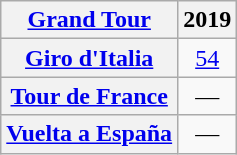<table class="wikitable plainrowheaders">
<tr>
<th scope="col"><a href='#'>Grand Tour</a></th>
<th scope="col">2019</th>
</tr>
<tr style="text-align:center;">
<th scope="row"> <a href='#'>Giro d'Italia</a></th>
<td><a href='#'>54</a></td>
</tr>
<tr style="text-align:center;">
<th scope="row"> <a href='#'>Tour de France</a></th>
<td>—</td>
</tr>
<tr style="text-align:center;">
<th scope="row"> <a href='#'>Vuelta a España</a></th>
<td>—</td>
</tr>
</table>
